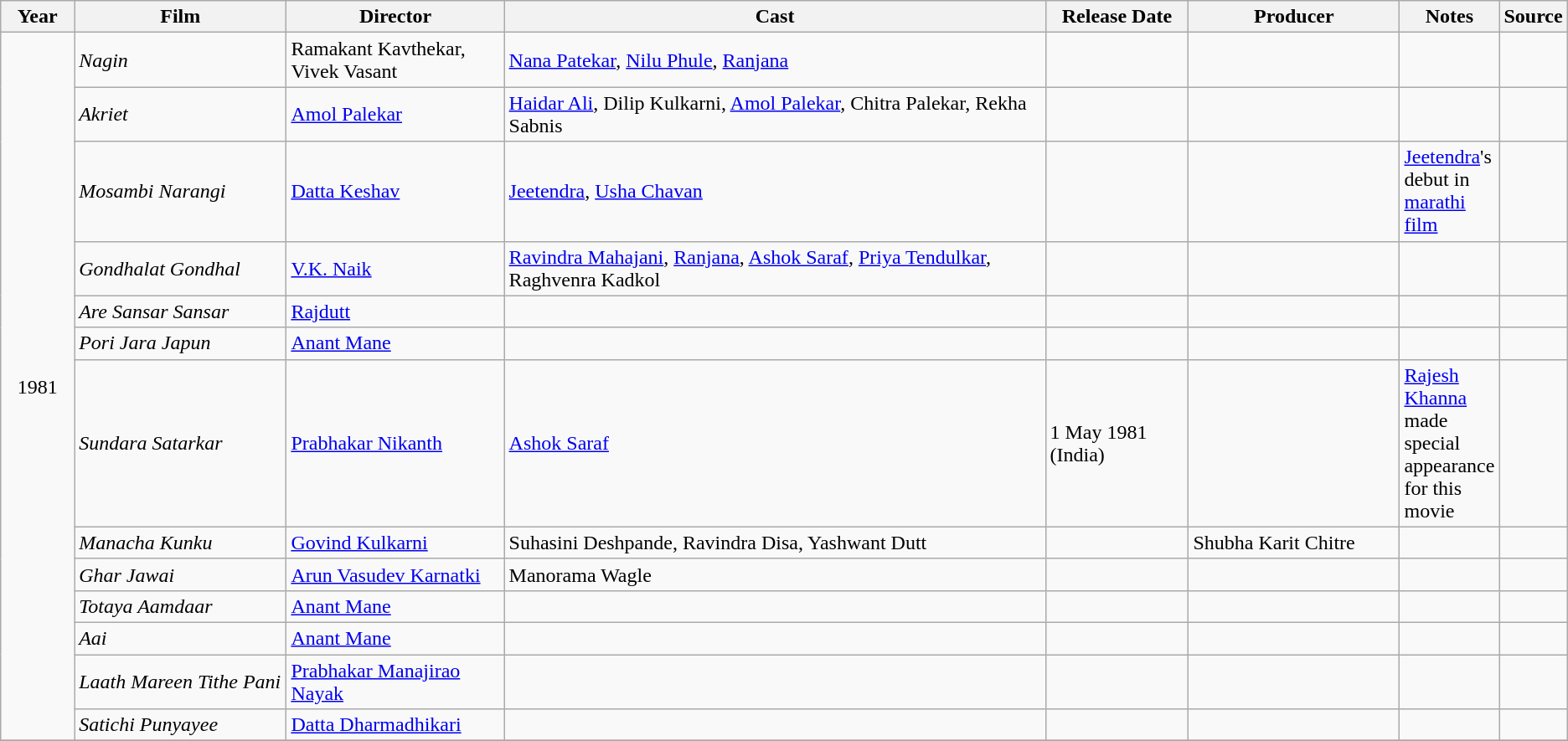<table class ="wikitable sortable collapsible">
<tr>
<th style="width: 05%;">Year</th>
<th style="width: 15%;">Film</th>
<th style="width: 15%;">Director</th>
<th style="width: 40%;" class="unsortable">Cast</th>
<th style="width: 10%;">Release Date</th>
<th style="width: 15%;" class="unsortable">Producer</th>
<th style="width: 15%;" class="unsortable">Notes</th>
<th style="width: 15%;" class="unsortable">Source</th>
</tr>
<tr>
<td rowspan=13 align="center">1981</td>
<td><em>Nagin</em></td>
<td>Ramakant Kavthekar, Vivek Vasant</td>
<td><a href='#'>Nana Patekar</a>, <a href='#'>Nilu Phule</a>, <a href='#'>Ranjana</a></td>
<td></td>
<td></td>
<td></td>
<td></td>
</tr>
<tr>
<td><em>Akriet</em></td>
<td><a href='#'>Amol Palekar</a></td>
<td><a href='#'>Haidar Ali</a>, Dilip Kulkarni, <a href='#'>Amol Palekar</a>, Chitra Palekar, Rekha Sabnis</td>
<td></td>
<td></td>
<td></td>
<td></td>
</tr>
<tr>
<td><em>Mosambi Narangi</em></td>
<td><a href='#'>Datta Keshav</a></td>
<td><a href='#'>Jeetendra</a>, <a href='#'>Usha Chavan</a></td>
<td></td>
<td></td>
<td><a href='#'>Jeetendra</a>'s debut in <a href='#'>marathi film</a></td>
<td></td>
</tr>
<tr>
<td><em>Gondhalat Gondhal </em></td>
<td><a href='#'>V.K. Naik</a></td>
<td><a href='#'>Ravindra Mahajani</a>, <a href='#'>Ranjana</a>, <a href='#'>Ashok Saraf</a>, <a href='#'>Priya Tendulkar</a>, Raghvenra Kadkol</td>
<td></td>
<td></td>
<td></td>
<td></td>
</tr>
<tr>
<td><em>Are Sansar Sansar</em></td>
<td><a href='#'>Rajdutt</a></td>
<td></td>
<td></td>
<td></td>
<td></td>
<td></td>
</tr>
<tr>
<td><em>Pori Jara Japun</em></td>
<td><a href='#'>Anant Mane</a></td>
<td></td>
<td></td>
<td></td>
<td></td>
<td></td>
</tr>
<tr>
<td><em>Sundara Satarkar</em></td>
<td><a href='#'>Prabhakar Nikanth</a></td>
<td><a href='#'>Ashok Saraf</a></td>
<td>1 May 1981 (India)</td>
<td></td>
<td><a href='#'>Rajesh Khanna</a> made special appearance for this movie</td>
<td></td>
</tr>
<tr>
<td><em>Manacha Kunku</em></td>
<td><a href='#'>Govind Kulkarni</a></td>
<td>Suhasini Deshpande, Ravindra Disa, Yashwant Dutt</td>
<td></td>
<td>Shubha Karit Chitre</td>
<td></td>
<td></td>
</tr>
<tr>
<td><em>Ghar Jawai</em></td>
<td><a href='#'>Arun Vasudev Karnatki</a></td>
<td>Manorama Wagle</td>
<td></td>
<td></td>
<td></td>
<td></td>
</tr>
<tr>
<td><em>Totaya Aamdaar</em></td>
<td><a href='#'>Anant Mane</a></td>
<td></td>
<td></td>
<td></td>
<td></td>
<td></td>
</tr>
<tr>
<td><em>Aai </em></td>
<td><a href='#'>Anant Mane</a></td>
<td></td>
<td></td>
<td></td>
<td></td>
<td></td>
</tr>
<tr>
<td><em>Laath Mareen Tithe Pani</em></td>
<td><a href='#'>Prabhakar Manajirao Nayak</a></td>
<td></td>
<td></td>
<td></td>
<td></td>
<td></td>
</tr>
<tr>
<td><em>Satichi Punyayee</em></td>
<td><a href='#'>Datta Dharmadhikari</a></td>
<td></td>
<td></td>
<td></td>
<td></td>
<td></td>
</tr>
<tr>
</tr>
</table>
